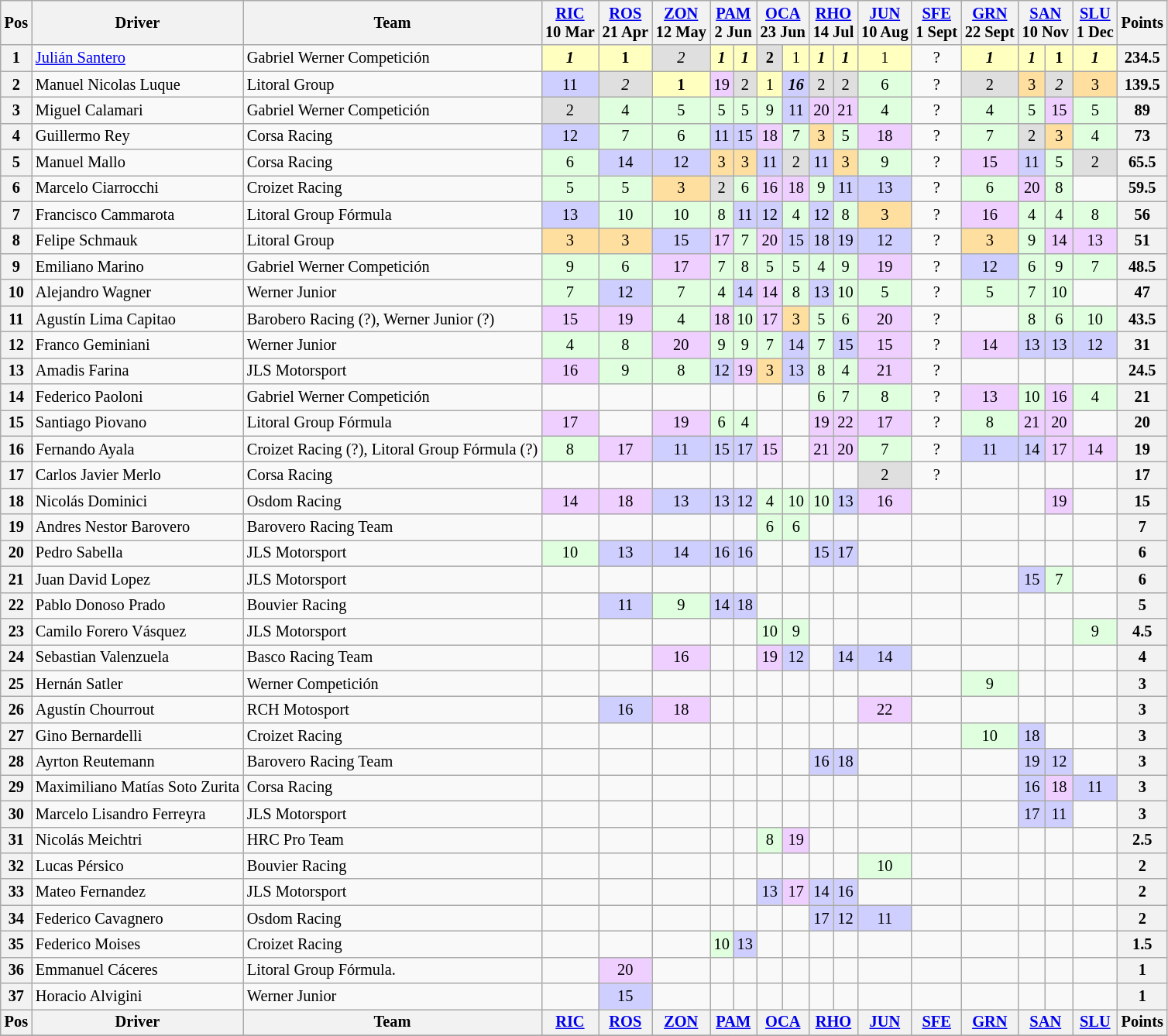<table class="wikitable" style="font-size: 85%; text-align:center">
<tr>
<th valign=middle>Pos</th>
<th>Driver</th>
<th>Team</th>
<th><a href='#'>RIC</a><br>10 Mar</th>
<th><a href='#'>ROS</a><br>21 Apr</th>
<th><a href='#'>ZON</a><br>12 May</th>
<th colspan=2><a href='#'>PAM</a><br>2 Jun</th>
<th colspan=2><a href='#'>OCA</a><br>23 Jun</th>
<th colspan=2><a href='#'>RHO</a><br>14 Jul</th>
<th><a href='#'>JUN</a><br>10 Aug</th>
<th><a href='#'>SFE</a><br>1 Sept</th>
<th><a href='#'>GRN</a><br>22 Sept</th>
<th colspan=2><a href='#'>SAN</a><br>10 Nov</th>
<th><a href='#'>SLU</a><br>1 Dec</th>
<th>Points</th>
</tr>
<tr>
<th>1</th>
<td align=left> <a href='#'>Julián Santero</a></td>
<td align=left>Gabriel Werner Competición</td>
<td style="background:#FFFFBF;"><strong><em>1</em></strong></td>
<td style="background:#FFFFBF;"><strong>1</strong></td>
<td style="background:#DFDFDF;"><em>2</em></td>
<td style="background:#FFFFBF;"><strong><em>1</em></strong></td>
<td style="background:#FFFFBF;"><strong><em>1</em></strong></td>
<td style="background:#DFDFDF;"><strong>2</strong></td>
<td style="background:#FFFFBF;">1</td>
<td style="background:#FFFFBF;"><strong><em>1</em></strong></td>
<td style="background:#FFFFBF;"><strong><em>1</em></strong></td>
<td style="background:#FFFFBF;">1</td>
<td>?</td>
<td style="background:#FFFFBF;"><strong><em>1</em></strong></td>
<td style="background:#FFFFBF;"><strong><em>1</em></strong></td>
<td style="background:#FFFFBF;"><strong>1</strong></td>
<td style="background:#FFFFBF;"><strong><em>1</em></strong></td>
<th>234.5</th>
</tr>
<tr>
<th>2</th>
<td align=left> Manuel Nicolas Luque</td>
<td align=left>Litoral Group</td>
<td style="background:#CFCFFF;">11</td>
<td style="background:#DFDFDF;"><em>2</em></td>
<td style="background:#FFFFBF;"><strong>1</strong></td>
<td style="background:#EFCFFF;">19</td>
<td style="background:#DFDFDF;">2</td>
<td style="background:#FFFFBF;">1</td>
<td style="background:#CFCFFF;"><strong><em>16</em></strong></td>
<td style="background:#DFDFDF;">2</td>
<td style="background:#DFDFDF;">2</td>
<td style="background:#DFFFDF;">6</td>
<td>?</td>
<td style="background:#DFDFDF;">2</td>
<td style="background:#FFDF9F;">3</td>
<td style="background:#DFDFDF;"><em>2</em></td>
<td style="background:#FFDF9F;">3</td>
<th>139.5</th>
</tr>
<tr>
<th>3</th>
<td align=left> Miguel Calamari</td>
<td align=left>Gabriel Werner Competición</td>
<td style="background:#DFDFDF;">2</td>
<td style="background:#DFFFDF;">4</td>
<td style="background:#DFFFDF;">5</td>
<td style="background:#DFFFDF;">5</td>
<td style="background:#DFFFDF;">5</td>
<td style="background:#DFFFDF;">9</td>
<td style="background:#CFCFFF;">11</td>
<td style="background:#EFCFFF;">20</td>
<td style="background:#EFCFFF;">21</td>
<td style="background:#DFFFDF;">4</td>
<td>?</td>
<td style="background:#DFFFDF;">4</td>
<td style="background:#DFFFDF;">5</td>
<td style="background:#EFCFFF;">15</td>
<td style="background:#DFFFDF;">5</td>
<th>89</th>
</tr>
<tr>
<th>4</th>
<td align=left> Guillermo Rey</td>
<td align=left>Corsa Racing</td>
<td style="background:#CFCFFF;">12</td>
<td style="background:#DFFFDF;">7</td>
<td style="background:#DFFFDF;">6</td>
<td style="background:#CFCFFF;">11</td>
<td style="background:#CFCFFF;">15</td>
<td style="background:#EFCFFF;">18</td>
<td style="background:#DFFFDF;">7</td>
<td style="background:#FFDF9F;">3</td>
<td style="background:#DFFFDF;">5</td>
<td style="background:#EFCFFF;">18</td>
<td>?</td>
<td style="background:#DFFFDF;">7</td>
<td style="background:#DFDFDF;">2</td>
<td style="background:#FFDF9F;">3</td>
<td style="background:#DFFFDF;">4</td>
<th>73</th>
</tr>
<tr>
<th>5</th>
<td align=left> Manuel Mallo</td>
<td align=left>Corsa Racing</td>
<td style="background:#DFFFDF;">6</td>
<td style="background:#CFCFFF;">14</td>
<td style="background:#CFCFFF;">12</td>
<td style="background:#FFDF9F;">3</td>
<td style="background:#FFDF9F;">3</td>
<td style="background:#CFCFFF;">11</td>
<td style="background:#DFDFDF;">2</td>
<td style="background:#CFCFFF;">11</td>
<td style="background:#FFDF9F;">3</td>
<td style="background:#DFFFDF;">9</td>
<td>?</td>
<td style="background:#EFCFFF;">15</td>
<td style="background:#CFCFFF;">11</td>
<td style="background:#DFFFDF;">5</td>
<td style="background:#DFDFDF;">2</td>
<th>65.5</th>
</tr>
<tr>
<th>6</th>
<td align=left> Marcelo Ciarrocchi</td>
<td align=left>Croizet Racing</td>
<td style="background:#DFFFDF;">5</td>
<td style="background:#DFFFDF;">5</td>
<td style="background:#FFDF9F;">3</td>
<td style="background:#DFDFDF;">2</td>
<td style="background:#DFFFDF;">6</td>
<td style="background:#EFCFFF;">16</td>
<td style="background:#EFCFFF;">18</td>
<td style="background:#DFFFDF;">9</td>
<td style="background:#CFCFFF;">11</td>
<td style="background:#CFCFFF;">13</td>
<td>?</td>
<td style="background:#DFFFDF;">6</td>
<td style="background:#EFCFFF;">20</td>
<td style="background:#DFFFDF;">8</td>
<td></td>
<th>59.5</th>
</tr>
<tr>
<th>7</th>
<td align=left> Francisco Cammarota</td>
<td align=left>Litoral Group Fórmula</td>
<td style="background:#CFCFFF;">13</td>
<td style="background:#DFFFDF;">10</td>
<td style="background:#DFFFDF;">10</td>
<td style="background:#DFFFDF;">8</td>
<td style="background:#CFCFFF;">11</td>
<td style="background:#CFCFFF;">12</td>
<td style="background:#DFFFDF;">4</td>
<td style="background:#CFCFFF;">12</td>
<td style="background:#DFFFDF;">8</td>
<td style="background:#FFDF9F;">3</td>
<td>?</td>
<td style="background:#EFCFFF;">16</td>
<td style="background:#DFFFDF;">4</td>
<td style="background:#DFFFDF;">4</td>
<td style="background:#DFFFDF;">8</td>
<th>56</th>
</tr>
<tr>
<th>8</th>
<td align=left> Felipe Schmauk</td>
<td align=left>Litoral Group</td>
<td style="background:#FFDF9F;">3</td>
<td style="background:#FFDF9F;">3</td>
<td style="background:#CFCFFF;">15</td>
<td style="background:#EFCFFF;">17</td>
<td style="background:#DFFFDF;">7</td>
<td style="background:#EFCFFF;">20</td>
<td style="background:#CFCFFF;">15</td>
<td style="background:#CFCFFF;">18</td>
<td style="background:#CFCFFF;">19</td>
<td style="background:#CFCFFF;">12</td>
<td>?</td>
<td style="background:#FFDF9F;">3</td>
<td style="background:#DFFFDF;">9</td>
<td style="background:#EFCFFF;">14</td>
<td style="background:#EFCFFF;">13</td>
<th>51</th>
</tr>
<tr>
<th>9</th>
<td align=left> Emiliano Marino</td>
<td align=left>Gabriel Werner Competición</td>
<td style="background:#DFFFDF;">9</td>
<td style="background:#DFFFDF;">6</td>
<td style="background:#EFCFFF;">17</td>
<td style="background:#DFFFDF;">7</td>
<td style="background:#DFFFDF;">8</td>
<td style="background:#DFFFDF;">5</td>
<td style="background:#DFFFDF;">5</td>
<td style="background:#DFFFDF;">4</td>
<td style="background:#DFFFDF;">9</td>
<td style="background:#EFCFFF;">19</td>
<td>?</td>
<td style="background:#CFCFFF;">12</td>
<td style="background:#DFFFDF;">6</td>
<td style="background:#DFFFDF;">9</td>
<td style="background:#DFFFDF;">7</td>
<th>48.5</th>
</tr>
<tr>
<th>10</th>
<td align=left> Alejandro Wagner</td>
<td align=left>Werner Junior</td>
<td style="background:#DFFFDF;">7</td>
<td style="background:#CFCFFF;">12</td>
<td style="background:#DFFFDF;">7</td>
<td style="background:#DFFFDF;">4</td>
<td style="background:#CFCFFF;">14</td>
<td style="background:#EFCFFF;">14</td>
<td style="background:#DFFFDF;">8</td>
<td style="background:#CFCFFF;">13</td>
<td style="background:#DFFFDF;">10</td>
<td style="background:#DFFFDF;">5</td>
<td>?</td>
<td style="background:#DFFFDF;">5</td>
<td style="background:#DFFFDF;">7</td>
<td style="background:#DFFFDF;">10</td>
<td></td>
<th>47</th>
</tr>
<tr>
<th>11</th>
<td align=left> Agustín Lima Capitao</td>
<td align=left>Barobero Racing (?), Werner Junior (?)</td>
<td style="background:#EFCFFF;">15</td>
<td style="background:#EFCFFF;">19</td>
<td style="background:#DFFFDF;">4</td>
<td style="background:#EFCFFF;">18</td>
<td style="background:#DFFFDF;">10</td>
<td style="background:#EFCFFF;">17</td>
<td style="background:#FFDF9F;">3</td>
<td style="background:#DFFFDF;">5</td>
<td style="background:#DFFFDF;">6</td>
<td style="background:#EFCFFF;">20</td>
<td>?</td>
<td></td>
<td style="background:#DFFFDF;">8</td>
<td style="background:#DFFFDF;">6</td>
<td style="background:#DFFFDF;">10</td>
<th>43.5</th>
</tr>
<tr>
<th>12</th>
<td align=left> Franco Geminiani</td>
<td align=left>Werner Junior</td>
<td style="background:#DFFFDF;">4</td>
<td style="background:#DFFFDF;">8</td>
<td style="background:#EFCFFF;">20</td>
<td style="background:#DFFFDF;">9</td>
<td style="background:#DFFFDF;">9</td>
<td style="background:#DFFFDF;">7</td>
<td style="background:#CFCFFF;">14</td>
<td style="background:#DFFFDF;">7</td>
<td style="background:#CFCFFF;">15</td>
<td style="background:#EFCFFF;">15</td>
<td>?</td>
<td style="background:#EFCFFF;">14</td>
<td style="background:#CFCFFF;">13</td>
<td style="background:#CFCFFF;">13</td>
<td style="background:#CFCFFF;">12</td>
<th>31</th>
</tr>
<tr>
<th>13</th>
<td align=left> Amadis Farina</td>
<td align=left>JLS Motorsport</td>
<td style="background:#EFCFFF;">16</td>
<td style="background:#DFFFDF;">9</td>
<td style="background:#DFFFDF;">8</td>
<td style="background:#CFCFFF;">12</td>
<td style="background:#EFCFFF;">19</td>
<td style="background:#FFDF9F;">3</td>
<td style="background:#CFCFFF;">13</td>
<td style="background:#DFFFDF;">8</td>
<td style="background:#DFFFDF;">4</td>
<td style="background:#EFCFFF;">21</td>
<td>?</td>
<td></td>
<td></td>
<td></td>
<td></td>
<th>24.5</th>
</tr>
<tr>
<th>14</th>
<td align=left> Federico Paoloni</td>
<td align=left>Gabriel Werner Competición</td>
<td></td>
<td></td>
<td></td>
<td></td>
<td></td>
<td></td>
<td></td>
<td style="background:#DFFFDF;">6</td>
<td style="background:#DFFFDF;">7</td>
<td style="background:#DFFFDF;">8</td>
<td>?</td>
<td style="background:#EFCFFF;">13</td>
<td style="background:#DFFFDF;">10</td>
<td style="background:#EFCFFF;">16</td>
<td style="background:#DFFFDF;">4</td>
<th>21</th>
</tr>
<tr>
<th>15</th>
<td align=left> Santiago Piovano</td>
<td align=left>Litoral Group Fórmula</td>
<td style="background:#EFCFFF;">17</td>
<td></td>
<td style="background:#EFCFFF;">19</td>
<td style="background:#DFFFDF;">6</td>
<td style="background:#DFFFDF;">4</td>
<td></td>
<td></td>
<td style="background:#EFCFFF;">19</td>
<td style="background:#EFCFFF;">22</td>
<td style="background:#EFCFFF;">17</td>
<td>?</td>
<td style="background:#DFFFDF;">8</td>
<td style="background:#EFCFFF;">21</td>
<td style="background:#EFCFFF;">20</td>
<td></td>
<th>20</th>
</tr>
<tr>
<th>16</th>
<td align=left> Fernando Ayala</td>
<td align=left>Croizet Racing (?), Litoral Group Fórmula (?)</td>
<td style="background:#DFFFDF;">8</td>
<td style="background:#EFCFFF;">17</td>
<td style="background:#CFCFFF;">11</td>
<td style="background:#CFCFFF;">15</td>
<td style="background:#CFCFFF;">17</td>
<td style="background:#EFCFFF;">15</td>
<td></td>
<td style="background:#EFCFFF;">21</td>
<td style="background:#EFCFFF;">20</td>
<td style="background:#DFFFDF;">7</td>
<td>?</td>
<td style="background:#CFCFFF;">11</td>
<td style="background:#CFCFFF;">14</td>
<td style="background:#EFCFFF;">17</td>
<td style="background:#EFCFFF;">14</td>
<th>19</th>
</tr>
<tr>
<th>17</th>
<td align=left> Carlos Javier Merlo</td>
<td align=left>Corsa Racing</td>
<td></td>
<td></td>
<td></td>
<td></td>
<td></td>
<td></td>
<td></td>
<td></td>
<td></td>
<td style="background:#DFDFDF;">2</td>
<td>?</td>
<td></td>
<td></td>
<td></td>
<td></td>
<th>17</th>
</tr>
<tr>
<th>18</th>
<td align=left> Nicolás Dominici</td>
<td align=left>Osdom Racing</td>
<td style="background:#EFCFFF;">14</td>
<td style="background:#EFCFFF;">18</td>
<td style="background:#CFCFFF;">13</td>
<td style="background:#CFCFFF;">13</td>
<td style="background:#CFCFFF;">12</td>
<td style="background:#DFFFDF;">4</td>
<td style="background:#DFFFDF;">10</td>
<td style="background:#DFFFDF;">10</td>
<td style="background:#CFCFFF;">13</td>
<td style="background:#EFCFFF;">16</td>
<td></td>
<td></td>
<td></td>
<td style="background:#EFCFFF;">19</td>
<td></td>
<th>15</th>
</tr>
<tr>
<th>19</th>
<td align=left> Andres Nestor Barovero</td>
<td align=left>Barovero Racing Team</td>
<td></td>
<td></td>
<td></td>
<td></td>
<td></td>
<td style="background:#DFFFDF;">6</td>
<td style="background:#DFFFDF;">6</td>
<td></td>
<td></td>
<td></td>
<td></td>
<td></td>
<td></td>
<td></td>
<td></td>
<th>7</th>
</tr>
<tr>
<th>20</th>
<td align=left> Pedro Sabella</td>
<td align=left>JLS Motorsport</td>
<td style="background:#DFFFDF;">10</td>
<td style="background:#CFCFFF;">13</td>
<td style="background:#CFCFFF;">14</td>
<td style="background:#CFCFFF;">16</td>
<td style="background:#CFCFFF;">16</td>
<td></td>
<td></td>
<td style="background:#CFCFFF;">15</td>
<td style="background:#CFCFFF;">17</td>
<td></td>
<td></td>
<td></td>
<td></td>
<td></td>
<td></td>
<th>6</th>
</tr>
<tr>
<th>21</th>
<td align=left> Juan David Lopez</td>
<td align=left>JLS Motorsport</td>
<td></td>
<td></td>
<td></td>
<td></td>
<td></td>
<td></td>
<td></td>
<td></td>
<td></td>
<td></td>
<td></td>
<td></td>
<td style="background:#CFCFFF;">15</td>
<td style="background:#DFFFDF;">7</td>
<td></td>
<th>6</th>
</tr>
<tr>
<th>22</th>
<td align=left> Pablo Donoso Prado</td>
<td align=left>Bouvier Racing</td>
<td></td>
<td style="background:#CFCFFF;">11</td>
<td style="background:#DFFFDF;">9</td>
<td style="background:#CFCFFF;">14</td>
<td style="background:#CFCFFF;">18</td>
<td></td>
<td></td>
<td></td>
<td></td>
<td></td>
<td></td>
<td></td>
<td></td>
<td></td>
<td></td>
<th>5</th>
</tr>
<tr>
<th>23</th>
<td align=left> Camilo Forero Vásquez</td>
<td align=left>JLS Motorsport</td>
<td></td>
<td></td>
<td></td>
<td></td>
<td></td>
<td style="background:#DFFFDF;">10</td>
<td style="background:#DFFFDF;">9</td>
<td></td>
<td></td>
<td></td>
<td></td>
<td></td>
<td></td>
<td></td>
<td style="background:#DFFFDF;">9</td>
<th>4.5</th>
</tr>
<tr>
<th>24</th>
<td align=left> Sebastian Valenzuela</td>
<td align=left>Basco Racing Team</td>
<td></td>
<td></td>
<td style="background:#EFCFFF;">16</td>
<td></td>
<td></td>
<td style="background:#EFCFFF;">19</td>
<td style="background:#CFCFFF;">12</td>
<td></td>
<td style="background:#CFCFFF;">14</td>
<td style="background:#CFCFFF;">14</td>
<td></td>
<td></td>
<td></td>
<td></td>
<td></td>
<th>4</th>
</tr>
<tr>
<th>25</th>
<td align=left> Hernán Satler</td>
<td align=left>Werner Competición</td>
<td></td>
<td></td>
<td></td>
<td></td>
<td></td>
<td></td>
<td></td>
<td></td>
<td></td>
<td></td>
<td></td>
<td style="background:#DFFFDF;">9</td>
<td></td>
<td></td>
<td></td>
<th>3</th>
</tr>
<tr>
<th>26</th>
<td align=left> Agustín Chourrout</td>
<td align=left>RCH Motosport</td>
<td></td>
<td style="background:#CFCFFF;">16</td>
<td style="background:#EFCFFF;">18</td>
<td></td>
<td></td>
<td></td>
<td></td>
<td></td>
<td></td>
<td style="background:#EFCFFF;">22</td>
<td></td>
<td></td>
<td></td>
<td></td>
<td></td>
<th>3</th>
</tr>
<tr>
<th>27</th>
<td align=left> Gino Bernardelli</td>
<td align=left>Croizet Racing</td>
<td></td>
<td></td>
<td></td>
<td></td>
<td></td>
<td></td>
<td></td>
<td></td>
<td></td>
<td></td>
<td></td>
<td style="background:#DFFFDF;">10</td>
<td style="background:#CFCFFF;">18</td>
<td></td>
<td></td>
<th>3</th>
</tr>
<tr>
<th>28</th>
<td align=left> Ayrton Reutemann</td>
<td align=left>Barovero Racing Team</td>
<td></td>
<td></td>
<td></td>
<td></td>
<td></td>
<td></td>
<td></td>
<td style="background:#CFCFFF;">16</td>
<td style="background:#CFCFFF;">18</td>
<td></td>
<td></td>
<td></td>
<td style="background:#CFCFFF;">19</td>
<td style="background:#CFCFFF;">12</td>
<td></td>
<th>3</th>
</tr>
<tr>
<th>29</th>
<td align=left> Maximiliano Matías Soto Zurita</td>
<td align=left>Corsa Racing</td>
<td></td>
<td></td>
<td></td>
<td></td>
<td></td>
<td></td>
<td></td>
<td></td>
<td></td>
<td></td>
<td></td>
<td></td>
<td style="background:#CFCFFF;">16</td>
<td style="background:#EFCFFF;">18</td>
<td style="background:#CFCFFF;">11</td>
<th>3</th>
</tr>
<tr>
<th>30</th>
<td align=left> Marcelo Lisandro Ferreyra</td>
<td align=left>JLS Motorsport</td>
<td></td>
<td></td>
<td></td>
<td></td>
<td></td>
<td></td>
<td></td>
<td></td>
<td></td>
<td></td>
<td></td>
<td></td>
<td style="background:#CFCFFF;">17</td>
<td style="background:#CFCFFF;">11</td>
<td></td>
<th>3</th>
</tr>
<tr>
<th>31</th>
<td align=left> Nicolás Meichtri</td>
<td align=left>HRC Pro Team</td>
<td></td>
<td></td>
<td></td>
<td></td>
<td></td>
<td style="background:#DFFFDF;">8</td>
<td style="background:#EFCFFF;">19</td>
<td></td>
<td></td>
<td></td>
<td></td>
<td></td>
<td></td>
<td></td>
<td></td>
<th>2.5</th>
</tr>
<tr>
<th>32</th>
<td align=left> Lucas Pérsico</td>
<td align=left>Bouvier Racing</td>
<td></td>
<td></td>
<td></td>
<td></td>
<td></td>
<td></td>
<td></td>
<td></td>
<td></td>
<td style="background:#DFFFDF;">10</td>
<td></td>
<td></td>
<td></td>
<td></td>
<td></td>
<th>2</th>
</tr>
<tr>
<th>33</th>
<td align=left> Mateo Fernandez</td>
<td align=left>JLS Motorsport</td>
<td></td>
<td></td>
<td></td>
<td></td>
<td></td>
<td style="background:#CFCFFF;">13</td>
<td style="background:#EFCFFF;">17</td>
<td style="background:#CFCFFF;">14</td>
<td style="background:#CFCFFF;">16</td>
<td></td>
<td></td>
<td></td>
<td></td>
<td></td>
<td></td>
<th>2</th>
</tr>
<tr>
<th>34</th>
<td align=left> Federico Cavagnero</td>
<td align=left>Osdom Racing</td>
<td></td>
<td></td>
<td></td>
<td></td>
<td></td>
<td></td>
<td></td>
<td style="background:#CFCFFF;">17</td>
<td style="background:#CFCFFF;">12</td>
<td style="background:#CFCFFF;">11</td>
<td></td>
<td></td>
<td></td>
<td></td>
<td></td>
<th>2</th>
</tr>
<tr>
<th>35</th>
<td align=left> Federico Moises</td>
<td align=left>Croizet Racing</td>
<td></td>
<td></td>
<td></td>
<td style="background:#DFFFDF;">10</td>
<td style="background:#CFCFFF;">13</td>
<td></td>
<td></td>
<td></td>
<td></td>
<td></td>
<td></td>
<td></td>
<td></td>
<td></td>
<td></td>
<th>1.5</th>
</tr>
<tr>
<th>36</th>
<td align=left> Emmanuel Cáceres</td>
<td align=left>Litoral Group Fórmula.</td>
<td></td>
<td style="background:#EFCFFF;">20</td>
<td></td>
<td></td>
<td></td>
<td></td>
<td></td>
<td></td>
<td></td>
<td></td>
<td></td>
<td></td>
<td></td>
<td></td>
<td></td>
<th>1</th>
</tr>
<tr>
<th>37</th>
<td align=left> Horacio Alvigini</td>
<td align=left>Werner Junior</td>
<td></td>
<td style="background:#CFCFFF;">15</td>
<td></td>
<td></td>
<td></td>
<td></td>
<td></td>
<td></td>
<td></td>
<td></td>
<td></td>
<td></td>
<td></td>
<td></td>
<td></td>
<th>1</th>
</tr>
<tr>
<th valign=middle>Pos</th>
<th>Driver</th>
<th>Team</th>
<th><a href='#'>RIC</a></th>
<th><a href='#'>ROS</a></th>
<th><a href='#'>ZON</a></th>
<th colspan=2><a href='#'>PAM</a></th>
<th colspan=2><a href='#'>OCA</a></th>
<th colspan=2><a href='#'>RHO</a></th>
<th><a href='#'>JUN</a></th>
<th><a href='#'>SFE</a></th>
<th><a href='#'>GRN</a></th>
<th colspan=2><a href='#'>SAN</a></th>
<th><a href='#'>SLU</a></th>
<th>Points</th>
</tr>
<tr>
</tr>
</table>
